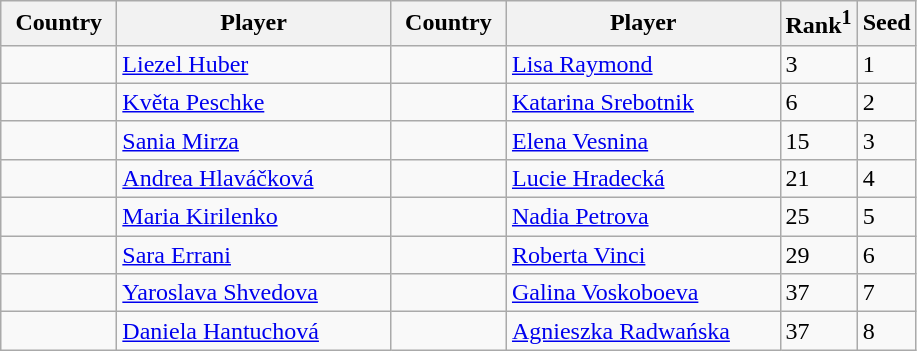<table class="sortable wikitable">
<tr>
<th width="70">Country</th>
<th width="175">Player</th>
<th width="70">Country</th>
<th width="175">Player</th>
<th>Rank<sup>1</sup></th>
<th>Seed</th>
</tr>
<tr>
<td></td>
<td><a href='#'>Liezel Huber</a></td>
<td></td>
<td><a href='#'>Lisa Raymond</a></td>
<td>3</td>
<td>1</td>
</tr>
<tr>
<td></td>
<td><a href='#'>Květa Peschke</a></td>
<td></td>
<td><a href='#'>Katarina Srebotnik</a></td>
<td>6</td>
<td>2</td>
</tr>
<tr>
<td></td>
<td><a href='#'>Sania Mirza</a></td>
<td></td>
<td><a href='#'>Elena Vesnina</a></td>
<td>15</td>
<td>3</td>
</tr>
<tr>
<td></td>
<td><a href='#'>Andrea Hlaváčková</a></td>
<td></td>
<td><a href='#'>Lucie Hradecká</a></td>
<td>21</td>
<td>4</td>
</tr>
<tr>
<td></td>
<td><a href='#'>Maria Kirilenko</a></td>
<td></td>
<td><a href='#'>Nadia Petrova</a></td>
<td>25</td>
<td>5</td>
</tr>
<tr>
<td></td>
<td><a href='#'>Sara Errani</a></td>
<td></td>
<td><a href='#'>Roberta Vinci</a></td>
<td>29</td>
<td>6</td>
</tr>
<tr>
<td></td>
<td><a href='#'>Yaroslava Shvedova</a></td>
<td></td>
<td><a href='#'>Galina Voskoboeva</a></td>
<td>37</td>
<td>7</td>
</tr>
<tr>
<td></td>
<td><a href='#'>Daniela Hantuchová</a></td>
<td></td>
<td><a href='#'>Agnieszka Radwańska</a></td>
<td>37</td>
<td>8</td>
</tr>
</table>
